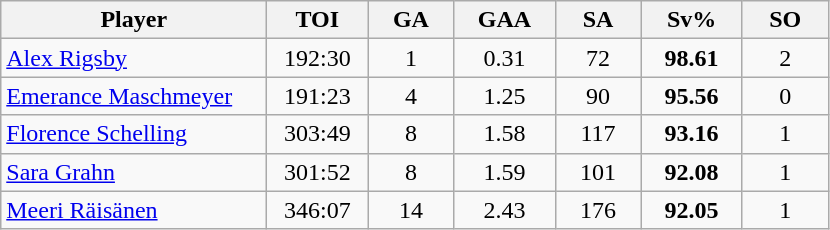<table class="wikitable sortable" style="text-align:center;">
<tr>
<th style="width:170px;">Player</th>
<th style="width:60px;">TOI</th>
<th style="width:50px;">GA</th>
<th style="width:60px;">GAA</th>
<th style="width:50px;">SA</th>
<th style="width:60px;">Sv%</th>
<th style="width:50px;">SO</th>
</tr>
<tr>
<td style="text-align:left;"> <a href='#'>Alex Rigsby</a></td>
<td>192:30</td>
<td>1</td>
<td>0.31</td>
<td>72</td>
<td><strong>98.61</strong></td>
<td>2</td>
</tr>
<tr>
<td style="text-align:left;"> <a href='#'>Emerance Maschmeyer</a></td>
<td>191:23</td>
<td>4</td>
<td>1.25</td>
<td>90</td>
<td><strong>95.56</strong></td>
<td>0</td>
</tr>
<tr>
<td style="text-align:left;"> <a href='#'>Florence Schelling</a></td>
<td>303:49</td>
<td>8</td>
<td>1.58</td>
<td>117</td>
<td><strong>93.16</strong></td>
<td>1</td>
</tr>
<tr>
<td style="text-align:left;"> <a href='#'>Sara Grahn</a></td>
<td>301:52</td>
<td>8</td>
<td>1.59</td>
<td>101</td>
<td><strong>92.08</strong></td>
<td>1</td>
</tr>
<tr>
<td style="text-align:left;"> <a href='#'>Meeri Räisänen</a></td>
<td>346:07</td>
<td>14</td>
<td>2.43</td>
<td>176</td>
<td><strong>92.05</strong></td>
<td>1</td>
</tr>
</table>
